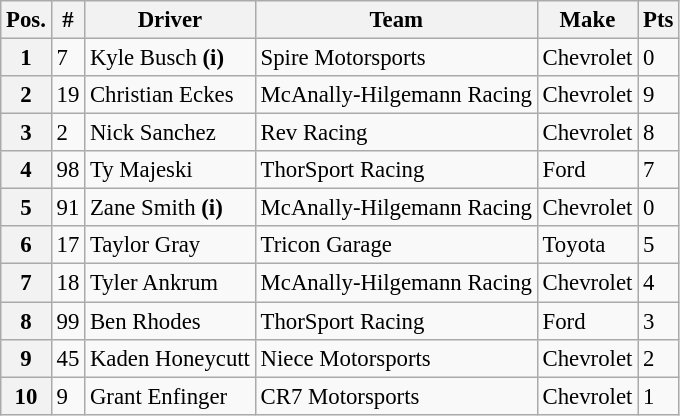<table class="wikitable" style="font-size:95%">
<tr>
<th>Pos.</th>
<th>#</th>
<th>Driver</th>
<th>Team</th>
<th>Make</th>
<th>Pts</th>
</tr>
<tr>
<th>1</th>
<td>7</td>
<td>Kyle Busch <strong>(i)</strong></td>
<td>Spire Motorsports</td>
<td>Chevrolet</td>
<td>0</td>
</tr>
<tr>
<th>2</th>
<td>19</td>
<td>Christian Eckes</td>
<td>McAnally-Hilgemann Racing</td>
<td>Chevrolet</td>
<td>9</td>
</tr>
<tr>
<th>3</th>
<td>2</td>
<td>Nick Sanchez</td>
<td>Rev Racing</td>
<td>Chevrolet</td>
<td>8</td>
</tr>
<tr>
<th>4</th>
<td>98</td>
<td>Ty Majeski</td>
<td>ThorSport Racing</td>
<td>Ford</td>
<td>7</td>
</tr>
<tr>
<th>5</th>
<td>91</td>
<td>Zane Smith <strong>(i)</strong></td>
<td>McAnally-Hilgemann Racing</td>
<td>Chevrolet</td>
<td>0</td>
</tr>
<tr>
<th>6</th>
<td>17</td>
<td>Taylor Gray</td>
<td>Tricon Garage</td>
<td>Toyota</td>
<td>5</td>
</tr>
<tr>
<th>7</th>
<td>18</td>
<td>Tyler Ankrum</td>
<td>McAnally-Hilgemann Racing</td>
<td>Chevrolet</td>
<td>4</td>
</tr>
<tr>
<th>8</th>
<td>99</td>
<td>Ben Rhodes</td>
<td>ThorSport Racing</td>
<td>Ford</td>
<td>3</td>
</tr>
<tr>
<th>9</th>
<td>45</td>
<td>Kaden Honeycutt</td>
<td>Niece Motorsports</td>
<td>Chevrolet</td>
<td>2</td>
</tr>
<tr>
<th>10</th>
<td>9</td>
<td>Grant Enfinger</td>
<td>CR7 Motorsports</td>
<td>Chevrolet</td>
<td>1</td>
</tr>
</table>
